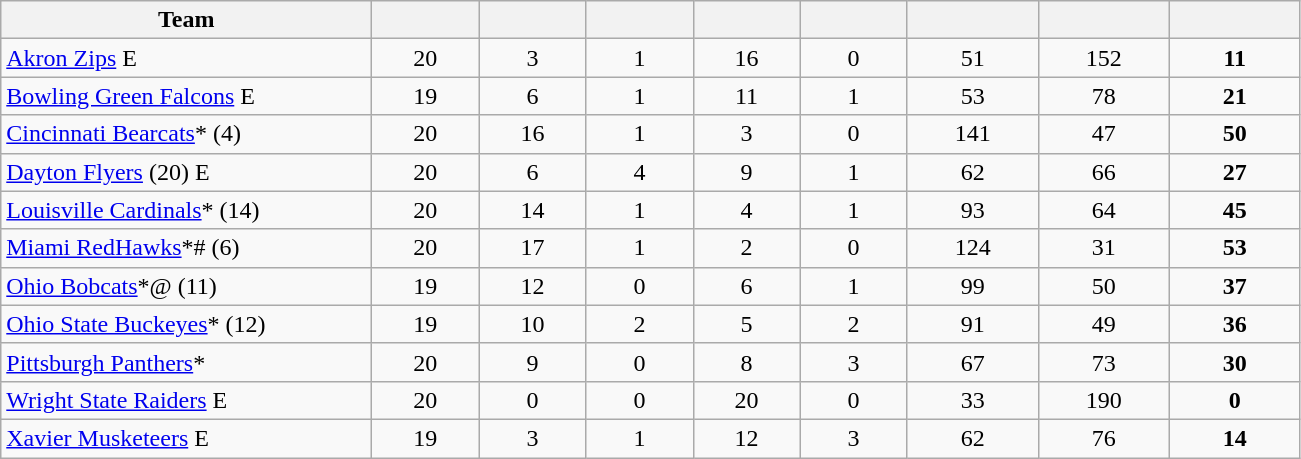<table border="0" cellspacing="0" cellpadding="0">
<tr>
<td colspan="2"><br><table class="wikitable sortable">
<tr>
<th style="width:15em;" class="unsortable">Team </th>
<th style="width:4em;"></th>
<th style="width:4em;"></th>
<th style="width:4em;"></th>
<th style="width:4em;"></th>
<th style="width:4em;"></th>
<th style="width:5em;"></th>
<th style="width:5em;"></th>
<th style="width:5em;"></th>
</tr>
<tr style="text-align: center;">
<td align=left><a href='#'>Akron Zips</a> E</td>
<td>20</td>
<td>3</td>
<td>1</td>
<td>16</td>
<td>0</td>
<td>51</td>
<td>152</td>
<td><strong>11</strong></td>
</tr>
<tr style="text-align: center;">
<td align=left><a href='#'>Bowling Green Falcons</a> E</td>
<td>19</td>
<td>6</td>
<td>1</td>
<td>11</td>
<td>1</td>
<td>53</td>
<td>78</td>
<td><strong>21</strong></td>
</tr>
<tr align=center>
<td align=left><a href='#'>Cincinnati Bearcats</a>* (4)</td>
<td>20</td>
<td>16</td>
<td>1</td>
<td>3</td>
<td>0</td>
<td>141</td>
<td>47</td>
<td><strong>50</strong></td>
</tr>
<tr style="text-align: center;">
<td align=left><a href='#'>Dayton Flyers</a> (20) E</td>
<td>20</td>
<td>6</td>
<td>4</td>
<td>9</td>
<td>1</td>
<td>62</td>
<td>66</td>
<td><strong>27</strong></td>
</tr>
<tr style="text-align: center;">
<td align=left><a href='#'>Louisville Cardinals</a>* (14)</td>
<td>20</td>
<td>14</td>
<td>1</td>
<td>4</td>
<td>1</td>
<td>93</td>
<td>64</td>
<td><strong>45</strong></td>
</tr>
<tr style="text-align: center;">
<td align=left><a href='#'>Miami RedHawks</a>*# (6)</td>
<td>20</td>
<td>17</td>
<td>1</td>
<td>2</td>
<td>0</td>
<td>124</td>
<td>31</td>
<td><strong>53</strong></td>
</tr>
<tr style="text-align: center;">
<td align=left><a href='#'>Ohio Bobcats</a>*@ (11)</td>
<td>19</td>
<td>12</td>
<td>0</td>
<td>6</td>
<td>1</td>
<td>99</td>
<td>50</td>
<td><strong>37</strong></td>
</tr>
<tr style="text-align: center;">
<td align=left><a href='#'>Ohio State Buckeyes</a>* (12)</td>
<td>19</td>
<td>10</td>
<td>2</td>
<td>5</td>
<td>2</td>
<td>91</td>
<td>49</td>
<td><strong>36</strong></td>
</tr>
<tr align=center>
<td align=left><a href='#'>Pittsburgh Panthers</a>*</td>
<td>20</td>
<td>9</td>
<td>0</td>
<td>8</td>
<td>3</td>
<td>67</td>
<td>73</td>
<td><strong>30</strong></td>
</tr>
<tr style="text-align: center;">
<td align=left><a href='#'>Wright State Raiders</a> E</td>
<td>20</td>
<td>0</td>
<td>0</td>
<td>20</td>
<td>0</td>
<td>33</td>
<td>190</td>
<td><strong>0</strong></td>
</tr>
<tr style="text-align: center;">
<td align=left><a href='#'>Xavier Musketeers</a> E</td>
<td>19</td>
<td>3</td>
<td>1</td>
<td>12</td>
<td>3</td>
<td>62</td>
<td>76</td>
<td><strong>14</strong></td>
</tr>
</table>
</td>
</tr>
</table>
